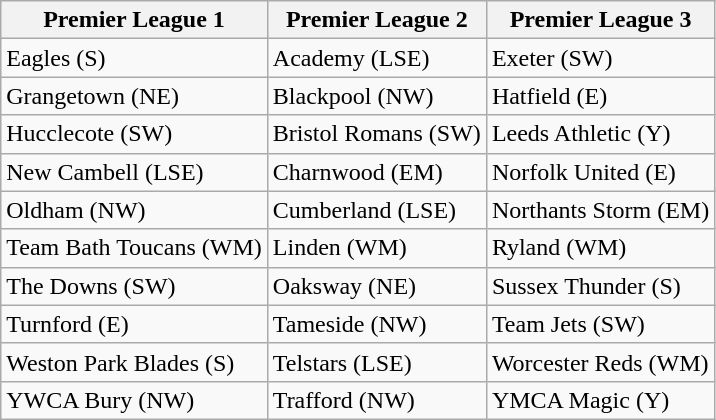<table class="wikitable">
<tr>
<th>Premier League 1</th>
<th>Premier League 2</th>
<th>Premier League 3</th>
</tr>
<tr>
<td>Eagles (S)</td>
<td>Academy (LSE)</td>
<td>Exeter (SW)</td>
</tr>
<tr>
<td>Grangetown (NE)</td>
<td>Blackpool (NW)</td>
<td>Hatfield (E)</td>
</tr>
<tr>
<td>Hucclecote (SW)</td>
<td>Bristol Romans (SW)</td>
<td>Leeds Athletic (Y)</td>
</tr>
<tr>
<td>New Cambell (LSE)</td>
<td>Charnwood (EM)</td>
<td>Norfolk United (E)</td>
</tr>
<tr>
<td>Oldham (NW)</td>
<td>Cumberland (LSE)</td>
<td>Northants Storm (EM)</td>
</tr>
<tr>
<td>Team Bath Toucans (WM)</td>
<td>Linden (WM)</td>
<td>Ryland (WM)</td>
</tr>
<tr>
<td>The Downs (SW)</td>
<td>Oaksway (NE)</td>
<td>Sussex Thunder (S)</td>
</tr>
<tr>
<td>Turnford (E)</td>
<td>Tameside (NW)</td>
<td>Team Jets (SW)</td>
</tr>
<tr>
<td>Weston Park Blades (S)</td>
<td>Telstars (LSE)</td>
<td>Worcester Reds (WM)</td>
</tr>
<tr>
<td>YWCA Bury (NW)</td>
<td>Trafford (NW)</td>
<td>YMCA Magic (Y)</td>
</tr>
</table>
